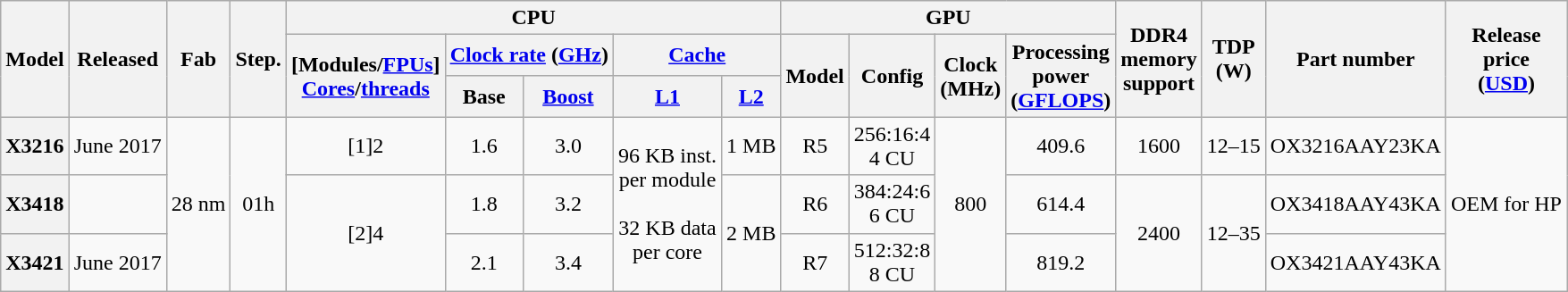<table class="wikitable" style="text-align: center">
<tr>
<th rowspan="3">Model</th>
<th rowspan="3">Released</th>
<th rowspan="3">Fab</th>
<th rowspan="3">Step.</th>
<th colspan="5">CPU</th>
<th colspan="4">GPU</th>
<th rowspan="3">DDR4<br>memory<br>support</th>
<th rowspan="3">TDP<br>(W)</th>
<th rowspan="3">Part number</th>
<th rowspan="3">Release<br>price<br>(<a href='#'>USD</a>)</th>
</tr>
<tr>
<th rowspan="2">[Modules/<a href='#'>FPUs</a>]<br><a href='#'>Cores</a>/<a href='#'>threads</a></th>
<th colspan="2"><a href='#'>Clock rate</a> (<a href='#'>GHz</a>)</th>
<th colspan="2"><a href='#'>Cache</a></th>
<th rowspan="2">Model</th>
<th rowspan="2">Config</th>
<th rowspan="2">Clock<br>(MHz)</th>
<th rowspan="2">Processing<br>power<br>(<a href='#'>GFLOPS</a>)</th>
</tr>
<tr>
<th>Base</th>
<th><a href='#'>Boost</a></th>
<th><a href='#'>L1</a></th>
<th><a href='#'>L2</a></th>
</tr>
<tr>
<th style="text-align: left">X3216</th>
<td>June 2017</td>
<td rowspan="3">28 nm</td>
<td rowspan="3">01h</td>
<td>[1]2</td>
<td>1.6</td>
<td>3.0</td>
<td rowspan=3>96 KB inst.<br>per module<br><br>32 KB data<br>per core</td>
<td>1 MB</td>
<td>R5</td>
<td>256:16:4<br>4 CU</td>
<td rowspan="3">800</td>
<td>409.6</td>
<td>1600</td>
<td>12–15</td>
<td>OX3216AAY23KA</td>
<td rowspan="3">OEM for HP</td>
</tr>
<tr>
<th style="text-align: left">X3418</th>
<td></td>
<td rowspan="2">[2]4</td>
<td>1.8</td>
<td>3.2</td>
<td rowspan="2">2 MB</td>
<td>R6</td>
<td>384:24:6<br>6 CU</td>
<td>614.4</td>
<td rowspan="2">2400</td>
<td rowspan="2">12–35</td>
<td>OX3418AAY43KA</td>
</tr>
<tr>
<th style="text-align: left">X3421</th>
<td>June 2017</td>
<td>2.1</td>
<td>3.4</td>
<td>R7</td>
<td>512:32:8<br>8 CU</td>
<td>819.2</td>
<td>OX3421AAY43KA</td>
</tr>
</table>
